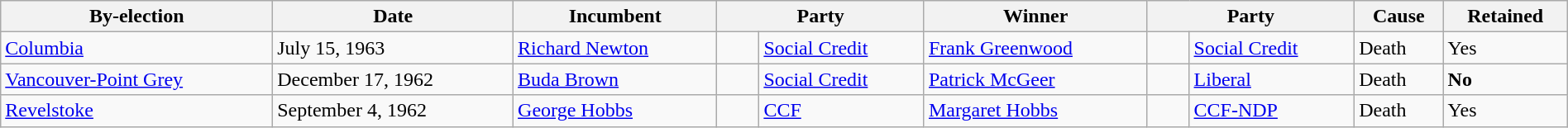<table class=wikitable style="width:100%">
<tr>
<th>By-election</th>
<th>Date</th>
<th>Incumbent</th>
<th colspan=2>Party</th>
<th>Winner</th>
<th colspan=2>Party</th>
<th>Cause</th>
<th>Retained</th>
</tr>
<tr>
<td><a href='#'>Columbia</a></td>
<td>July 15, 1963</td>
<td><a href='#'>Richard Newton</a></td>
<td>    </td>
<td><a href='#'>Social Credit</a></td>
<td><a href='#'>Frank Greenwood</a></td>
<td>    </td>
<td><a href='#'>Social Credit</a></td>
<td>Death</td>
<td>Yes</td>
</tr>
<tr>
<td><a href='#'>Vancouver-Point Grey</a></td>
<td>December 17, 1962</td>
<td><a href='#'>Buda Brown</a></td>
<td>    </td>
<td><a href='#'>Social Credit</a></td>
<td><a href='#'>Patrick McGeer</a></td>
<td>    </td>
<td><a href='#'>Liberal</a></td>
<td>Death</td>
<td><strong>No</strong></td>
</tr>
<tr>
<td><a href='#'>Revelstoke</a></td>
<td>September 4, 1962</td>
<td><a href='#'>George Hobbs</a></td>
<td>    </td>
<td><a href='#'>CCF</a></td>
<td><a href='#'>Margaret Hobbs</a></td>
<td>    </td>
<td><a href='#'>CCF-NDP</a></td>
<td>Death</td>
<td>Yes</td>
</tr>
</table>
